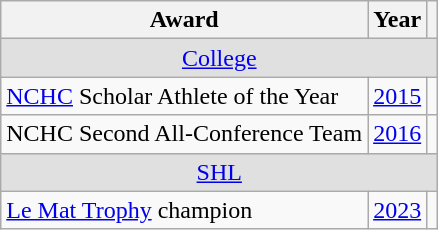<table class="wikitable">
<tr>
<th>Award</th>
<th>Year</th>
<th></th>
</tr>
<tr ALIGN="center" bgcolor="#e0e0e0">
<td colspan="3"><a href='#'>College</a></td>
</tr>
<tr>
<td><a href='#'>NCHC</a> Scholar Athlete of the Year</td>
<td><a href='#'>2015</a></td>
<td></td>
</tr>
<tr>
<td>NCHC Second All-Conference Team</td>
<td><a href='#'>2016</a></td>
<td></td>
</tr>
<tr ALIGN="center" bgcolor="#e0e0e0">
<td colspan="3"><a href='#'>SHL</a></td>
</tr>
<tr>
<td><a href='#'>Le Mat Trophy</a> champion</td>
<td><a href='#'>2023</a></td>
<td></td>
</tr>
</table>
